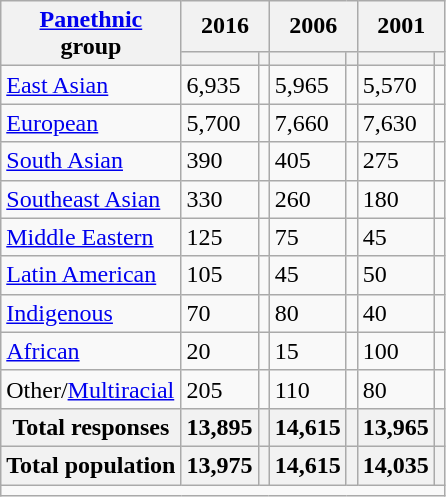<table class="wikitable sortable">
<tr>
<th rowspan="2"><a href='#'>Panethnic</a><br>group</th>
<th colspan="2">2016</th>
<th colspan="2">2006</th>
<th colspan="2">2001</th>
</tr>
<tr>
<th><a href='#'></a></th>
<th></th>
<th></th>
<th></th>
<th></th>
<th></th>
</tr>
<tr>
<td><a href='#'>East Asian</a></td>
<td>6,935</td>
<td></td>
<td>5,965</td>
<td></td>
<td>5,570</td>
<td></td>
</tr>
<tr>
<td><a href='#'>European</a></td>
<td>5,700</td>
<td></td>
<td>7,660</td>
<td></td>
<td>7,630</td>
<td></td>
</tr>
<tr>
<td><a href='#'>South Asian</a></td>
<td>390</td>
<td></td>
<td>405</td>
<td></td>
<td>275</td>
<td></td>
</tr>
<tr>
<td><a href='#'>Southeast Asian</a></td>
<td>330</td>
<td></td>
<td>260</td>
<td></td>
<td>180</td>
<td></td>
</tr>
<tr>
<td><a href='#'>Middle Eastern</a></td>
<td>125</td>
<td></td>
<td>75</td>
<td></td>
<td>45</td>
<td></td>
</tr>
<tr>
<td><a href='#'>Latin American</a></td>
<td>105</td>
<td></td>
<td>45</td>
<td></td>
<td>50</td>
<td></td>
</tr>
<tr>
<td><a href='#'>Indigenous</a></td>
<td>70</td>
<td></td>
<td>80</td>
<td></td>
<td>40</td>
<td></td>
</tr>
<tr>
<td><a href='#'>African</a></td>
<td>20</td>
<td></td>
<td>15</td>
<td></td>
<td>100</td>
<td></td>
</tr>
<tr>
<td>Other/<a href='#'>Multiracial</a></td>
<td>205</td>
<td></td>
<td>110</td>
<td></td>
<td>80</td>
<td></td>
</tr>
<tr>
<th>Total responses</th>
<th>13,895</th>
<th></th>
<th>14,615</th>
<th></th>
<th>13,965</th>
<th></th>
</tr>
<tr>
<th>Total population</th>
<th>13,975</th>
<th></th>
<th>14,615</th>
<th></th>
<th>14,035</th>
<th></th>
</tr>
<tr class="sortbottom">
<td colspan="10"></td>
</tr>
</table>
